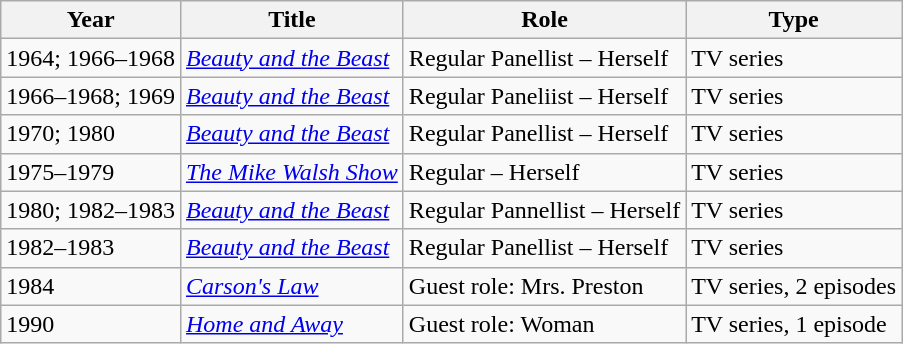<table class="wikitable">
<tr>
<th>Year</th>
<th>Title</th>
<th>Role</th>
<th>Type</th>
</tr>
<tr>
<td>1964; 1966–1968</td>
<td><em><a href='#'>Beauty and the Beast</a></em></td>
<td>Regular Panellist – Herself</td>
<td>TV series</td>
</tr>
<tr>
<td>1966–1968; 1969</td>
<td><em><a href='#'>Beauty and the Beast</a></em></td>
<td>Regular Paneliist – Herself</td>
<td>TV series</td>
</tr>
<tr>
<td>1970; 1980</td>
<td><em><a href='#'>Beauty and the Beast</a></em></td>
<td>Regular Panellist – Herself</td>
<td>TV series</td>
</tr>
<tr>
<td>1975–1979</td>
<td><em><a href='#'>The Mike Walsh Show</a></em></td>
<td>Regular – Herself</td>
<td>TV series</td>
</tr>
<tr>
<td>1980; 1982–1983</td>
<td><em><a href='#'>Beauty and the Beast</a></em></td>
<td>Regular Pannellist – Herself</td>
<td>TV series</td>
</tr>
<tr>
<td>1982–1983</td>
<td><em><a href='#'>Beauty and the Beast</a></em></td>
<td>Regular Panellist – Herself</td>
<td>TV series</td>
</tr>
<tr>
<td>1984</td>
<td><em><a href='#'>Carson's Law</a></em></td>
<td>Guest role: Mrs. Preston</td>
<td>TV series, 2 episodes</td>
</tr>
<tr>
<td>1990</td>
<td><em><a href='#'>Home and Away</a></em></td>
<td>Guest role: Woman</td>
<td>TV series, 1 episode</td>
</tr>
</table>
